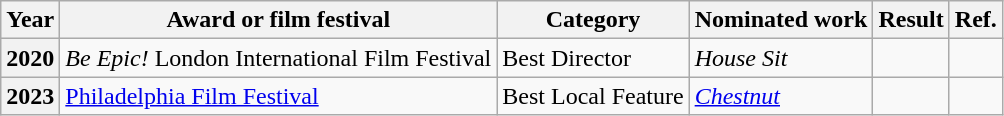<table class="wikitable sortable plainrowheaders">
<tr>
<th scope="col">Year</th>
<th scope="col">Award or film festival</th>
<th scope="col">Category</th>
<th scope="col">Nominated work</th>
<th scope="col">Result</th>
<th scope="col">Ref.</th>
</tr>
<tr>
<th scope="col">2020</th>
<td><em>Be Epic!</em> London International Film Festival</td>
<td>Best Director</td>
<td><em>House Sit</em></td>
<td></td>
<td align="center"></td>
</tr>
<tr>
<th scope="col">2023</th>
<td><a href='#'>Philadelphia Film Festival</a></td>
<td>Best Local Feature</td>
<td><em><a href='#'>Chestnut</a></em></td>
<td></td>
<td align="center"></td>
</tr>
</table>
